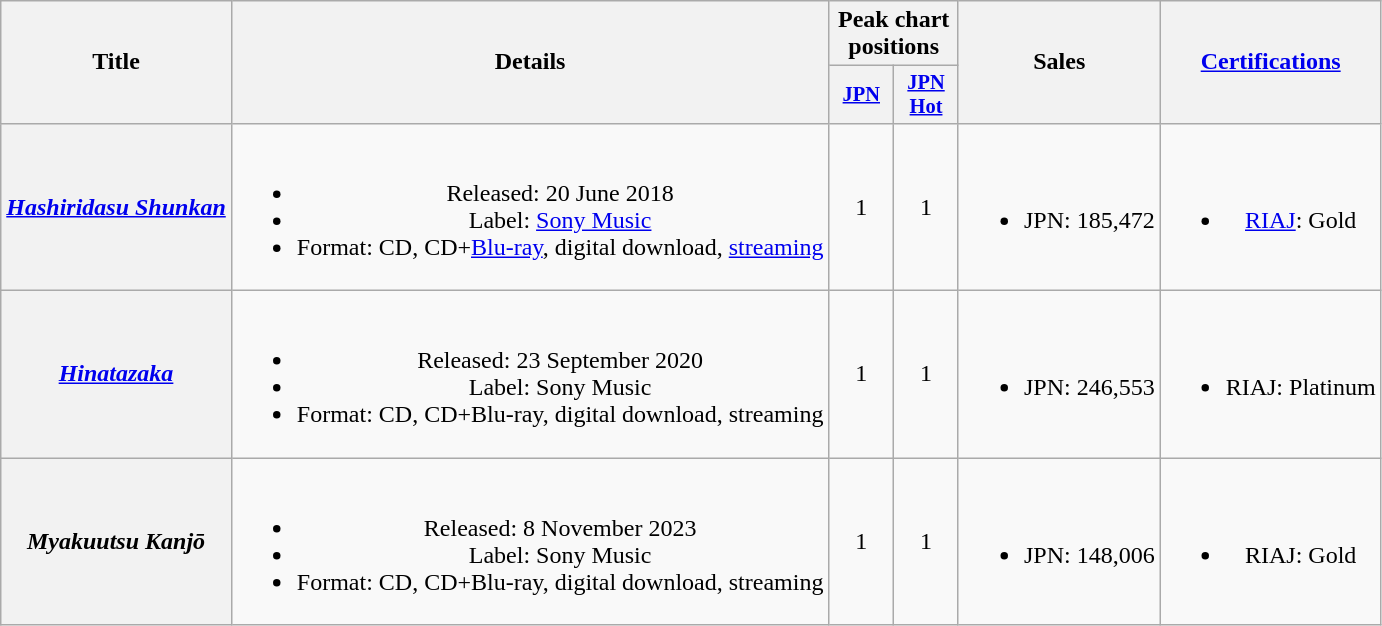<table class="wikitable plainrowheaders" style="text-align:center;">
<tr>
<th scope="col" rowspan="2">Title</th>
<th scope="col" rowspan="2">Details</th>
<th scope="col" colspan="2">Peak chart<br>positions</th>
<th scope="col" rowspan="2">Sales</th>
<th scope="col" rowspan="2"><a href='#'>Certifications</a></th>
</tr>
<tr>
<th style="width:2.7em;font-size:85%;"><a href='#'>JPN</a><br></th>
<th style="width:2.7em;font-size:85%;"><a href='#'>JPN<br>Hot</a><br></th>
</tr>
<tr>
<th scope="row"><em><a href='#'>Hashiridasu Shunkan</a></em><br></th>
<td><br><ul><li>Released: 20 June 2018</li><li>Label: <a href='#'>Sony Music</a></li><li>Format: CD, CD+<a href='#'>Blu-ray</a>, digital download, <a href='#'>streaming</a></li></ul></td>
<td>1</td>
<td>1</td>
<td><br><ul><li>JPN: 185,472</li></ul></td>
<td><br><ul><li><a href='#'>RIAJ</a>: Gold</li></ul></td>
</tr>
<tr>
<th scope="row"><em><a href='#'>Hinatazaka</a></em></th>
<td><br><ul><li>Released: 23 September 2020</li><li>Label: Sony Music</li><li>Format: CD, CD+Blu-ray, digital download, streaming</li></ul></td>
<td>1</td>
<td>1</td>
<td><br><ul><li>JPN: 246,553</li></ul></td>
<td><br><ul><li>RIAJ: Platinum</li></ul></td>
</tr>
<tr>
<th scope="row"><em>Myakuutsu Kanjō</em></th>
<td><br><ul><li>Released: 8 November 2023</li><li>Label: Sony Music</li><li>Format: CD, CD+Blu-ray, digital download, streaming</li></ul></td>
<td>1</td>
<td>1</td>
<td><br><ul><li>JPN: 148,006</li></ul></td>
<td><br><ul><li>RIAJ: Gold</li></ul></td>
</tr>
</table>
